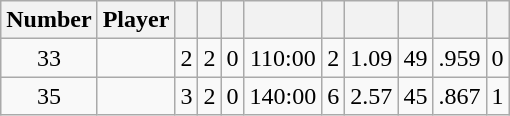<table class="wikitable sortable" style="text-align:center; padding:4px; border-spacing=0;">
<tr>
<th>Number</th>
<th>Player</th>
<th></th>
<th></th>
<th></th>
<th></th>
<th></th>
<th></th>
<th></th>
<th></th>
<th></th>
</tr>
<tr>
<td>33</td>
<td align=left></td>
<td>2</td>
<td>2</td>
<td>0</td>
<td>110:00</td>
<td>2</td>
<td>1.09</td>
<td>49</td>
<td>.959</td>
<td>0</td>
</tr>
<tr>
<td>35</td>
<td align=left></td>
<td>3</td>
<td>2</td>
<td>0</td>
<td>140:00</td>
<td>6</td>
<td>2.57</td>
<td>45</td>
<td>.867</td>
<td>1</td>
</tr>
</table>
